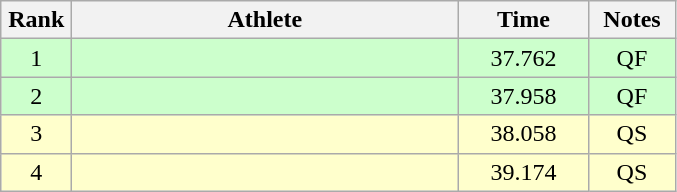<table class=wikitable style="text-align:center">
<tr>
<th width=40>Rank</th>
<th width=250>Athlete</th>
<th width=80>Time</th>
<th width=50>Notes</th>
</tr>
<tr bgcolor="ccffcc">
<td>1</td>
<td align=left></td>
<td>37.762</td>
<td>QF</td>
</tr>
<tr bgcolor="ccffcc">
<td>2</td>
<td align=left></td>
<td>37.958</td>
<td>QF</td>
</tr>
<tr bgcolor="#ffffcc">
<td>3</td>
<td align=left></td>
<td>38.058</td>
<td>QS</td>
</tr>
<tr bgcolor="#ffffcc">
<td>4</td>
<td align=left></td>
<td>39.174</td>
<td>QS</td>
</tr>
</table>
